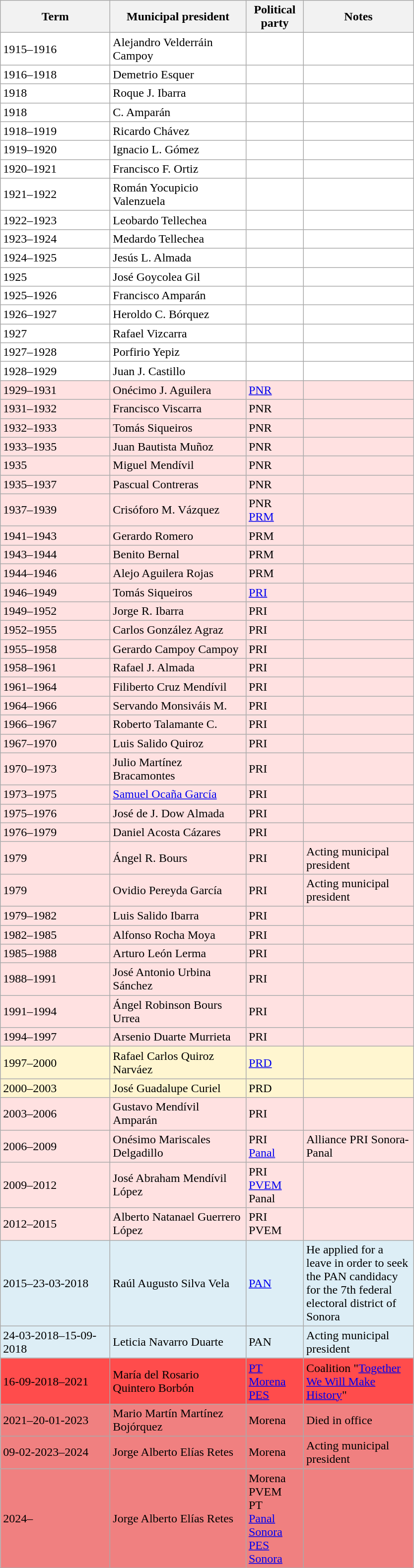<table class=wikitable>
<tr>
<th width=140px>Term</th>
<th width=175px>Municipal president</th>
<th width=70px>Political party</th>
<th width=140px>Notes</th>
</tr>
<tr style="background:#ffffff">
<td>1915–1916</td>
<td>Alejandro Velderráin Campoy</td>
<td></td>
<td></td>
</tr>
<tr style="background:#ffffff">
<td>1916–1918</td>
<td>Demetrio Esquer</td>
<td></td>
<td></td>
</tr>
<tr style="background:#ffffff">
<td>1918</td>
<td>Roque J. Ibarra</td>
<td></td>
<td></td>
</tr>
<tr style="background:#ffffff">
<td>1918</td>
<td> C. Amparán</td>
<td></td>
<td> </td>
</tr>
<tr style="background:#ffffff">
<td>1918–1919</td>
<td>Ricardo Chávez</td>
<td></td>
<td></td>
</tr>
<tr style="background:#ffffff">
<td>1919–1920</td>
<td>Ignacio L. Gómez</td>
<td></td>
<td></td>
</tr>
<tr style="background:#ffffff">
<td>1920–1921</td>
<td>Francisco F. Ortiz</td>
<td></td>
<td></td>
</tr>
<tr style="background:#ffffff">
<td>1921–1922</td>
<td>Román Yocupicio Valenzuela</td>
<td></td>
<td></td>
</tr>
<tr style="background:#ffffff">
<td>1922–1923</td>
<td>Leobardo Tellechea</td>
<td></td>
<td></td>
</tr>
<tr style="background:#ffffff">
<td>1923–1924</td>
<td>Medardo Tellechea</td>
<td></td>
<td></td>
</tr>
<tr style="background:#ffffff">
<td>1924–1925</td>
<td>Jesús L. Almada</td>
<td></td>
<td></td>
</tr>
<tr style="background:#ffffff">
<td>1925</td>
<td>José Goycolea Gil</td>
<td></td>
<td></td>
</tr>
<tr style="background:#ffffff">
<td>1925–1926</td>
<td>Francisco Amparán</td>
<td></td>
<td></td>
</tr>
<tr style="background:#ffffff">
<td>1926–1927</td>
<td>Heroldo C. Bórquez</td>
<td></td>
<td></td>
</tr>
<tr style="background:#ffffff">
<td>1927</td>
<td>Rafael Vizcarra</td>
<td></td>
<td></td>
</tr>
<tr style="background:#ffffff">
<td>1927–1928</td>
<td>Porfirio Yepiz</td>
<td></td>
<td></td>
</tr>
<tr style="background:#ffffff">
<td>1928–1929</td>
<td>Juan J. Castillo</td>
<td></td>
<td></td>
</tr>
<tr style="background:#ffe1e1">
<td>1929–1931</td>
<td>Onécimo J. Aguilera</td>
<td><a href='#'>PNR</a> </td>
<td></td>
</tr>
<tr style="background:#ffe1e1">
<td>1931–1932</td>
<td>Francisco Viscarra</td>
<td>PNR </td>
<td></td>
</tr>
<tr style="background:#ffe1e1">
<td>1932–1933</td>
<td>Tomás Siqueiros</td>
<td>PNR </td>
<td></td>
</tr>
<tr style="background:#ffe1e1">
<td>1933–1935</td>
<td>Juan Bautista Muñoz</td>
<td>PNR </td>
<td></td>
</tr>
<tr style="background:#ffe1e1">
<td>1935</td>
<td>Miguel Mendívil</td>
<td>PNR </td>
<td></td>
</tr>
<tr style="background:#ffe1e1">
<td>1935–1937</td>
<td>Pascual Contreras</td>
<td>PNR </td>
<td></td>
</tr>
<tr style="background:#ffe1e1">
<td>1937–1939</td>
<td>Crisóforo M. Vázquez</td>
<td>PNR <br> <a href='#'>PRM</a> </td>
<td></td>
</tr>
<tr style="background:#ffe1e1">
<td>1941–1943</td>
<td>Gerardo Romero</td>
<td>PRM </td>
<td></td>
</tr>
<tr style="background:#ffe1e1">
<td>1943–1944</td>
<td>Benito Bernal</td>
<td>PRM </td>
<td></td>
</tr>
<tr style="background:#ffe1e1">
<td>1944–1946</td>
<td>Alejo Aguilera Rojas</td>
<td>PRM </td>
<td></td>
</tr>
<tr style="background:#ffe1e1">
<td>1946–1949</td>
<td>Tomás Siqueiros</td>
<td><a href='#'>PRI</a> </td>
<td></td>
</tr>
<tr style="background:#ffe1e1">
<td>1949–1952</td>
<td>Jorge R. Ibarra</td>
<td>PRI </td>
<td></td>
</tr>
<tr style="background:#ffe1e1">
<td>1952–1955</td>
<td>Carlos González Agraz</td>
<td>PRI </td>
<td></td>
</tr>
<tr style="background:#ffe1e1">
<td>1955–1958</td>
<td>Gerardo Campoy Campoy</td>
<td>PRI </td>
<td></td>
</tr>
<tr style="background:#ffe1e1">
<td>1958–1961</td>
<td>Rafael J. Almada</td>
<td>PRI </td>
<td></td>
</tr>
<tr style="background:#ffe1e1">
<td>1961–1964</td>
<td>Filiberto Cruz Mendívil</td>
<td>PRI </td>
<td></td>
</tr>
<tr style="background:#ffe1e1">
<td>1964–1966</td>
<td>Servando Monsiváis M.</td>
<td>PRI </td>
<td></td>
</tr>
<tr style="background:#ffe1e1">
<td>1966–1967</td>
<td>Roberto Talamante C.</td>
<td>PRI </td>
<td></td>
</tr>
<tr style="background:#ffe1e1">
<td>1967–1970</td>
<td>Luis Salido Quiroz</td>
<td>PRI </td>
<td></td>
</tr>
<tr style="background:#ffe1e1">
<td>1970–1973</td>
<td>Julio Martínez Bracamontes</td>
<td>PRI </td>
<td></td>
</tr>
<tr style="background:#ffe1e1">
<td>1973–1975</td>
<td><a href='#'>Samuel Ocaña García</a></td>
<td>PRI </td>
<td></td>
</tr>
<tr style="background:#ffe1e1">
<td>1975–1976</td>
<td>José de J. Dow Almada</td>
<td>PRI </td>
<td></td>
</tr>
<tr style="background:#ffe1e1">
<td>1976–1979</td>
<td>Daniel Acosta Cázares</td>
<td>PRI </td>
<td></td>
</tr>
<tr style="background:#ffe1e1">
<td>1979</td>
<td>Ángel R. Bours</td>
<td>PRI </td>
<td>Acting municipal president</td>
</tr>
<tr style="background:#ffe1e1">
<td>1979</td>
<td>Ovidio Pereyda García</td>
<td>PRI </td>
<td>Acting municipal president</td>
</tr>
<tr style="background:#ffe1e1">
<td>1979–1982</td>
<td>Luis Salido Ibarra</td>
<td>PRI </td>
<td></td>
</tr>
<tr style="background:#ffe1e1">
<td>1982–1985</td>
<td>Alfonso Rocha Moya</td>
<td>PRI </td>
<td></td>
</tr>
<tr style="background:#ffe1e1">
<td>1985–1988</td>
<td>Arturo León Lerma</td>
<td>PRI </td>
<td></td>
</tr>
<tr style="background:#ffe1e1">
<td>1988–1991</td>
<td>José Antonio Urbina Sánchez</td>
<td>PRI </td>
<td></td>
</tr>
<tr style="background:#ffe1e1">
<td>1991–1994</td>
<td>Ángel Robinson Bours Urrea</td>
<td>PRI </td>
<td></td>
</tr>
<tr style="background:#ffe1e1">
<td>1994–1997</td>
<td>Arsenio Duarte Murrieta</td>
<td>PRI </td>
<td></td>
</tr>
<tr style="background:#fff6d0">
<td>1997–2000</td>
<td>Rafael Carlos Quiroz Narváez</td>
<td><a href='#'>PRD</a> </td>
<td></td>
</tr>
<tr style="background:#fff6d0">
<td>2000–2003</td>
<td>José Guadalupe Curiel</td>
<td>PRD </td>
<td></td>
</tr>
<tr style="background:#ffe1e1">
<td>2003–2006</td>
<td>Gustavo Mendívil Amparán</td>
<td>PRI </td>
<td></td>
</tr>
<tr style="background:#ffe1e1">
<td>2006–2009</td>
<td>Onésimo Mariscales Delgadillo</td>
<td>PRI <br> <a href='#'>Panal</a> </td>
<td>Alliance PRI Sonora-Panal</td>
</tr>
<tr style="background:#ffe1e1">
<td>2009–2012</td>
<td>José Abraham Mendívil López</td>
<td>PRI <br> <a href='#'>PVEM</a> <br> Panal </td>
<td></td>
</tr>
<tr style="background:#ffe1e1">
<td>2012–2015</td>
<td>Alberto Natanael Guerrero López</td>
<td>PRI <br> PVEM </td>
<td></td>
</tr>
<tr style="background:#ddeef6">
<td>2015–23-03-2018</td>
<td>Raúl Augusto Silva Vela</td>
<td><a href='#'>PAN</a> </td>
<td>He applied for a leave in order to seek the PAN candidacy for the 7th federal electoral district of Sonora</td>
</tr>
<tr style="background:#ddeef6">
<td>24-03-2018–15-09-2018</td>
<td>Leticia Navarro Duarte</td>
<td>PAN </td>
<td>Acting municipal president</td>
</tr>
<tr style="background:#ff4c4c">
<td>16-09-2018–2021</td>
<td>María del Rosario Quintero Borbón</td>
<td><a href='#'>PT</a> <br> <a href='#'>Morena</a> <br> <a href='#'>PES</a> </td>
<td>Coalition "<a href='#'>Together We Will Make History</a>"</td>
</tr>
<tr style="background:#f08080">
<td>2021–20-01-2023</td>
<td>Mario Martín Martínez Bojórquez</td>
<td>Morena </td>
<td>Died in office</td>
</tr>
<tr style="background:#f08080">
<td>09-02-2023–2024</td>
<td>Jorge Alberto Elías Retes</td>
<td>Morena </td>
<td>Acting municipal president</td>
</tr>
<tr style="background:#f08080">
<td>2024–</td>
<td>Jorge Alberto Elías Retes</td>
<td>Morena <br>PVEM <br> PT <br> <a href='#'>Panal Sonora</a>  <a href='#'>PES Sonora</a> </td>
<td></td>
</tr>
</table>
